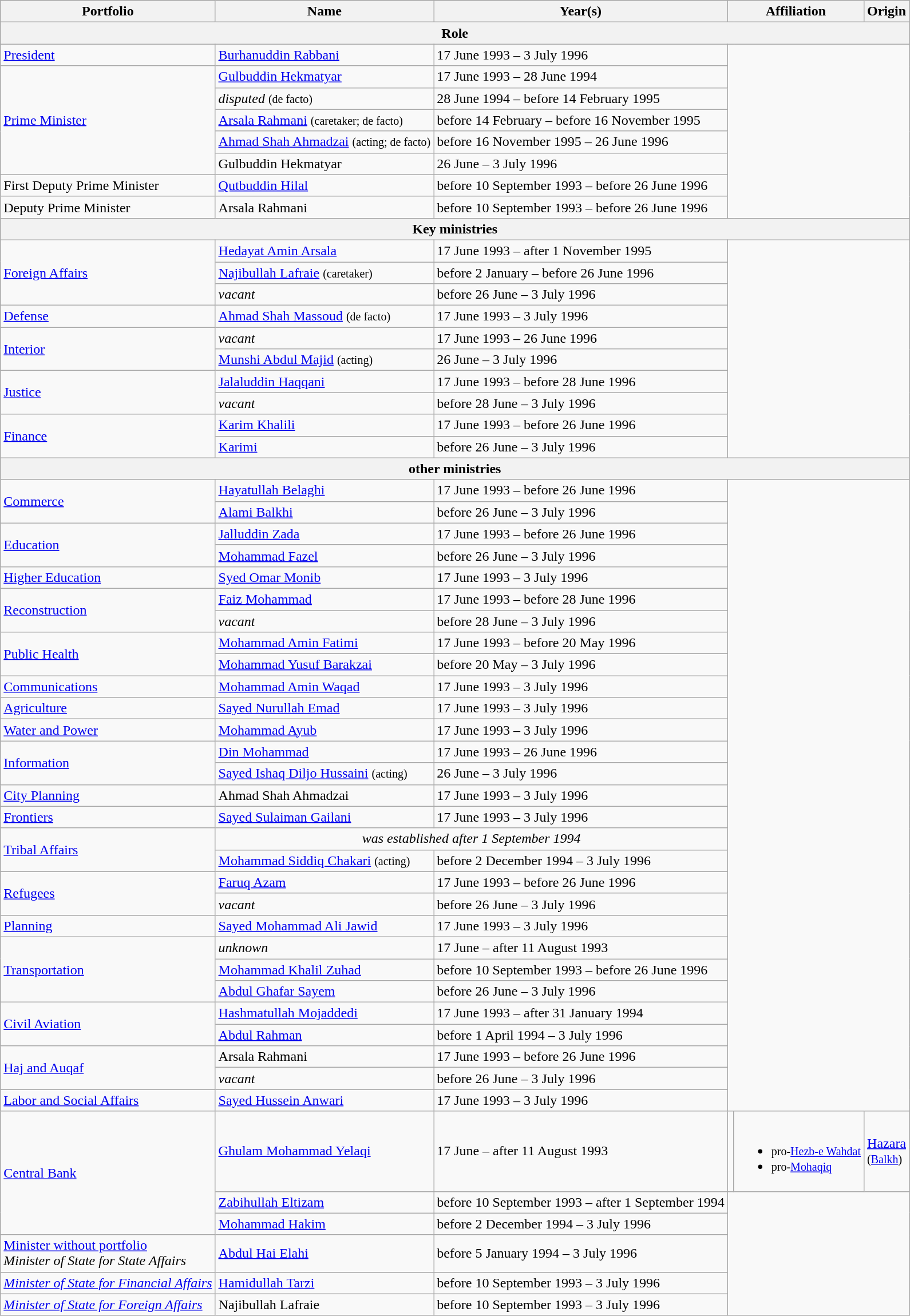<table class="wikitable sortable">
<tr>
<th><strong>Portfolio</strong></th>
<th><strong>Name</strong></th>
<th><strong>Year(s)</strong></th>
<th colspan="2"><strong>Affiliation</strong></th>
<th><strong>Origin</strong></th>
</tr>
<tr>
<th colspan="6"><strong>Role</strong></th>
</tr>
<tr>
<td><a href='#'>President</a></td>
<td><a href='#'>Burhanuddin Rabbani</a></td>
<td>17 June 1993 – 3 July 1996</td>
</tr>
<tr>
<td rowspan="5"><a href='#'>Prime Minister</a></td>
<td><a href='#'>Gulbuddin Hekmatyar</a></td>
<td>17 June 1993 – 28 June 1994</td>
</tr>
<tr>
<td><em>disputed</em> <small>(de facto)</small></td>
<td>28 June 1994 – before 14 February 1995</td>
</tr>
<tr>
<td><a href='#'>Arsala Rahmani</a> <small>(caretaker; de facto)</small></td>
<td>before 14 February – before 16 November 1995</td>
</tr>
<tr>
<td><a href='#'>Ahmad Shah Ahmadzai</a> <small>(acting; de facto)</small></td>
<td>before 16 November 1995 – 26 June 1996</td>
</tr>
<tr>
<td>Gulbuddin Hekmatyar</td>
<td>26 June – 3 July 1996</td>
</tr>
<tr>
<td>First Deputy Prime Minister</td>
<td><a href='#'>Qutbuddin Hilal</a></td>
<td>before 10 September 1993 – before 26 June 1996</td>
</tr>
<tr>
<td>Deputy Prime Minister</td>
<td>Arsala Rahmani</td>
<td>before 10 September 1993 – before 26 June 1996</td>
</tr>
<tr>
<th colspan="6"><strong>Key ministries</strong></th>
</tr>
<tr>
<td rowspan="3"><a href='#'>Foreign Affairs</a></td>
<td><a href='#'>Hedayat Amin Arsala</a></td>
<td>17 June 1993 – after 1 November 1995</td>
</tr>
<tr>
<td><a href='#'>Najibullah Lafraie</a> <small>(caretaker)</small></td>
<td>before 2 January – before 26 June 1996</td>
</tr>
<tr>
<td><em>vacant</em></td>
<td>before 26 June – 3 July 1996</td>
</tr>
<tr>
<td><a href='#'>Defense</a></td>
<td><a href='#'>Ahmad Shah Massoud</a> <small>(de facto)</small></td>
<td>17 June 1993 – 3 July 1996</td>
</tr>
<tr>
<td rowspan="2"><a href='#'>Interior</a></td>
<td><em>vacant</em></td>
<td>17 June 1993 – 26 June 1996</td>
</tr>
<tr>
<td><a href='#'>Munshi Abdul Majid</a> <small>(acting)</small></td>
<td>26 June – 3 July 1996</td>
</tr>
<tr>
<td rowspan="2"><a href='#'>Justice</a></td>
<td><a href='#'>Jalaluddin Haqqani</a></td>
<td>17 June 1993 – before 28 June 1996</td>
</tr>
<tr>
<td><em>vacant</em></td>
<td>before 28 June – 3 July 1996</td>
</tr>
<tr>
<td rowspan="2"><a href='#'>Finance</a></td>
<td><a href='#'>Karim Khalili</a></td>
<td>17 June 1993 – before 26 June 1996</td>
</tr>
<tr>
<td><a href='#'>Karimi</a></td>
<td>before 26 June – 3 July 1996</td>
</tr>
<tr>
<th colspan="6"><strong>other ministries</strong></th>
</tr>
<tr>
<td rowspan="2"><a href='#'>Commerce</a></td>
<td><a href='#'>Hayatullah Belaghi</a></td>
<td>17 June 1993 – before 26 June 1996</td>
</tr>
<tr>
<td><a href='#'>Alami Balkhi</a></td>
<td>before 26 June – 3 July 1996</td>
</tr>
<tr>
<td rowspan="2"><a href='#'>Education</a></td>
<td><a href='#'>Jalluddin Zada</a></td>
<td>17 June 1993 – before 26 June 1996</td>
</tr>
<tr>
<td><a href='#'>Mohammad Fazel</a></td>
<td>before 26 June – 3 July 1996</td>
</tr>
<tr>
<td><a href='#'>Higher Education</a></td>
<td><a href='#'>Syed Omar Monib</a></td>
<td>17 June 1993 – 3 July 1996</td>
</tr>
<tr>
<td rowspan="2"><a href='#'>Reconstruction</a></td>
<td><a href='#'>Faiz Mohammad</a></td>
<td>17 June 1993 – before 28 June 1996</td>
</tr>
<tr>
<td><em>vacant</em></td>
<td>before 28 June – 3 July 1996</td>
</tr>
<tr>
<td rowspan="2"><a href='#'>Public Health</a></td>
<td><a href='#'>Mohammad Amin Fatimi</a></td>
<td>17 June 1993 – before 20 May 1996</td>
</tr>
<tr>
<td><a href='#'>Mohammad Yusuf Barakzai</a></td>
<td>before 20 May – 3 July 1996</td>
</tr>
<tr>
<td><a href='#'>Communications</a></td>
<td><a href='#'>Mohammad Amin Waqad</a></td>
<td>17 June 1993 – 3 July 1996</td>
</tr>
<tr>
<td><a href='#'>Agriculture</a></td>
<td><a href='#'>Sayed Nurullah Emad</a></td>
<td>17 June 1993 – 3 July 1996</td>
</tr>
<tr>
<td><a href='#'>Water and Power</a></td>
<td><a href='#'>Mohammad Ayub</a></td>
<td>17 June 1993 – 3 July 1996</td>
</tr>
<tr>
<td rowspan="2"><a href='#'>Information</a></td>
<td><a href='#'>Din Mohammad</a></td>
<td>17 June 1993 – 26 June 1996</td>
</tr>
<tr>
<td><a href='#'>Sayed Ishaq Diljo Hussaini</a> <small>(acting)</small></td>
<td>26 June – 3 July 1996</td>
</tr>
<tr>
<td><a href='#'>City Planning</a></td>
<td>Ahmad Shah Ahmadzai</td>
<td>17 June 1993 – 3 July 1996</td>
</tr>
<tr>
<td><a href='#'>Frontiers</a></td>
<td><a href='#'>Sayed Sulaiman Gailani</a></td>
<td>17 June 1993 – 3 July 1996</td>
</tr>
<tr>
<td rowspan="2"><a href='#'>Tribal Affairs</a></td>
<td colspan="2" style="text-align:center;"><em>was established after 1 September 1994</em></td>
</tr>
<tr>
<td><a href='#'>Mohammad Siddiq Chakari</a> <small>(acting)</small></td>
<td>before 2 December 1994 – 3 July 1996</td>
</tr>
<tr>
<td rowspan="2"><a href='#'>Refugees</a></td>
<td><a href='#'>Faruq Azam</a></td>
<td>17 June 1993 – before 26 June 1996</td>
</tr>
<tr>
<td><em>vacant</em></td>
<td>before 26 June – 3 July 1996</td>
</tr>
<tr>
<td><a href='#'>Planning</a></td>
<td><a href='#'>Sayed Mohammad Ali Jawid</a></td>
<td>17 June 1993 – 3 July 1996</td>
</tr>
<tr>
<td rowspan="3"><a href='#'>Transportation</a></td>
<td><em>unknown</em></td>
<td>17 June – after 11 August 1993</td>
</tr>
<tr>
<td><a href='#'>Mohammad Khalil Zuhad</a></td>
<td>before 10 September 1993 – before 26 June 1996</td>
</tr>
<tr>
<td><a href='#'>Abdul Ghafar Sayem</a></td>
<td>before 26 June – 3 July 1996</td>
</tr>
<tr>
<td rowspan="2"><a href='#'>Civil Aviation</a></td>
<td><a href='#'>Hashmatullah Mojaddedi</a></td>
<td>17 June 1993 – after 31 January 1994</td>
</tr>
<tr>
<td><a href='#'>Abdul Rahman</a></td>
<td>before 1 April 1994 – 3 July 1996</td>
</tr>
<tr>
<td rowspan="2"><a href='#'>Haj and Auqaf</a></td>
<td>Arsala Rahmani</td>
<td>17 June 1993 – before 26 June 1996</td>
</tr>
<tr>
<td><em>vacant</em></td>
<td>before 26 June – 3 July 1996</td>
</tr>
<tr>
<td><a href='#'>Labor and Social Affairs</a></td>
<td><a href='#'>Sayed Hussein Anwari</a></td>
<td>17 June 1993 – 3 July 1996</td>
</tr>
<tr>
<td rowspan="3"><a href='#'>Central Bank</a></td>
<td><a href='#'>Ghulam Mohammad Yelaqi</a></td>
<td>17 June – after 11 August 1993</td>
<td></td>
<td><br><ul><li><small>pro-<a href='#'>Hezb-e Wahdat</a></small></li><li><small>pro-<a href='#'>Mohaqiq</a></small></li></ul></td>
<td><a href='#'>Hazara</a><br><small>(<a href='#'>Balkh</a>)</small></td>
</tr>
<tr>
<td><a href='#'>Zabihullah Eltizam</a></td>
<td>before 10 September 1993 – after 1 September 1994</td>
</tr>
<tr>
<td><a href='#'>Mohammad Hakim</a></td>
<td>before 2 December 1994 – 3 July 1996</td>
</tr>
<tr>
<td><a href='#'>Minister without portfolio</a><br><em>Minister of State for State Affairs</em></td>
<td><a href='#'>Abdul Hai Elahi</a></td>
<td>before 5 January 1994 – 3 July 1996</td>
</tr>
<tr>
<td><em><a href='#'>Minister of State for Financial Affairs</a></em></td>
<td><a href='#'>Hamidullah Tarzi</a></td>
<td>before 10 September 1993 – 3 July 1996</td>
</tr>
<tr>
<td><em><a href='#'>Minister of State for Foreign Affairs</a></em></td>
<td>Najibullah Lafraie</td>
<td>before 10 September 1993 – 3 July 1996</td>
</tr>
</table>
